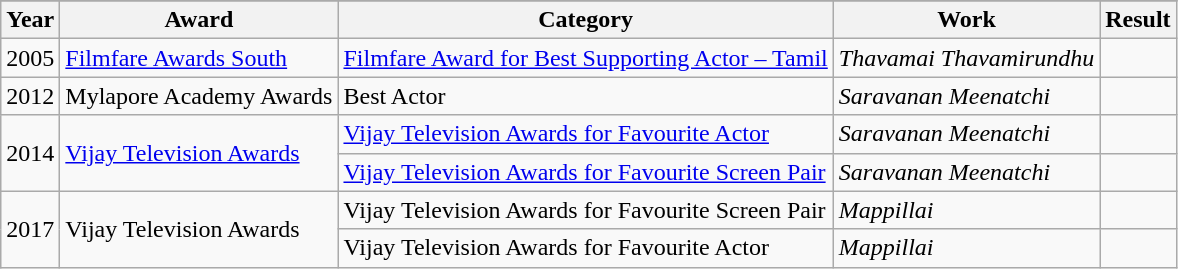<table class="wikitable sortable">
<tr style="text-align:center;">
</tr>
<tr>
<th>Year</th>
<th>Award</th>
<th>Category</th>
<th>Work</th>
<th>Result</th>
</tr>
<tr>
<td rowspan="1">2005</td>
<td rowspan="1"><a href='#'>Filmfare Awards South</a></td>
<td><a href='#'>Filmfare Award for Best Supporting Actor – Tamil</a></td>
<td><em>Thavamai Thavamirundhu</em></td>
<td></td>
</tr>
<tr>
<td rowspan="1">2012</td>
<td rowspan="1">Mylapore Academy Awards</td>
<td>Best Actor</td>
<td><em>Saravanan Meenatchi</em></td>
<td></td>
</tr>
<tr>
<td rowspan="2">2014</td>
<td rowspan="2"><a href='#'>Vijay Television Awards</a></td>
<td><a href='#'>Vijay Television Awards for Favourite Actor</a></td>
<td><em>Saravanan Meenatchi</em></td>
<td></td>
</tr>
<tr>
<td><a href='#'>Vijay Television Awards for Favourite Screen Pair</a></td>
<td><em>Saravanan Meenatchi</em></td>
<td></td>
</tr>
<tr>
<td rowspan="2">2017</td>
<td rowspan="2">Vijay Television Awards</td>
<td>Vijay Television Awards for Favourite Screen Pair</td>
<td><em>Mappillai</em></td>
<td></td>
</tr>
<tr>
<td>Vijay Television Awards for Favourite Actor</td>
<td><em>Mappillai</em></td>
<td></td>
</tr>
</table>
